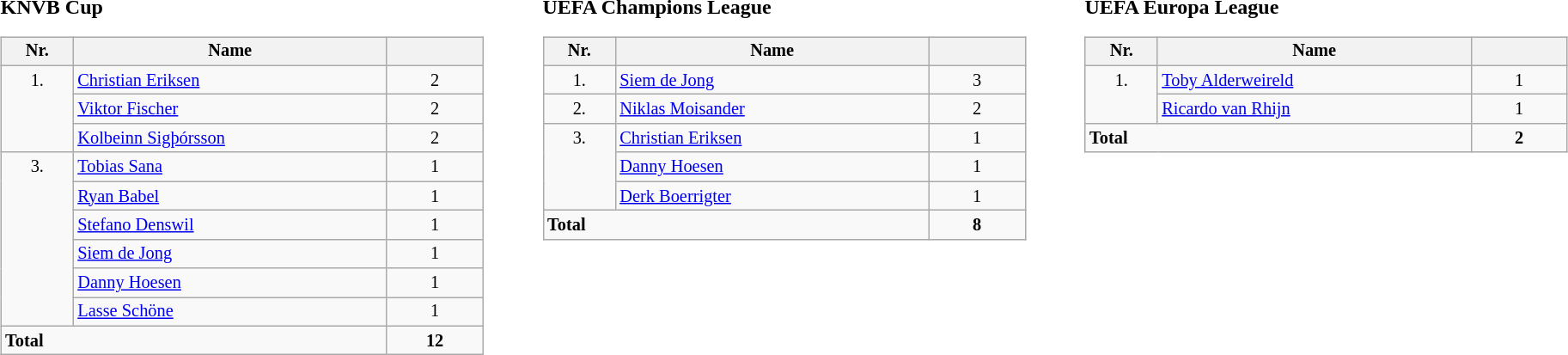<table width=100%>
<tr>
<td width=33% align=left valign=top><br><strong>KNVB Cup</strong><table class="wikitable" style="width:90%; font-size:85%;">
<tr valign=top>
<th width=15% align=center>Nr.</th>
<th width=65% align=center>Name</th>
<th width=20% align=center></th>
</tr>
<tr valign=top>
<td rowspan=3 align=center>1.</td>
<td> <a href='#'>Christian Eriksen</a></td>
<td align=center>2</td>
</tr>
<tr valign=top>
<td> <a href='#'>Viktor Fischer</a></td>
<td align=center>2</td>
</tr>
<tr valign=top>
<td> <a href='#'>Kolbeinn Sigþórsson</a></td>
<td align=center>2</td>
</tr>
<tr valign=top>
<td rowspan=6 align=center>3.</td>
<td> <a href='#'>Tobias Sana</a></td>
<td align=center>1</td>
</tr>
<tr valign=top>
<td> <a href='#'>Ryan Babel</a></td>
<td align=center>1</td>
</tr>
<tr valign=top>
<td> <a href='#'>Stefano Denswil</a></td>
<td align=center>1</td>
</tr>
<tr valign=top>
<td> <a href='#'>Siem de Jong</a></td>
<td align=center>1</td>
</tr>
<tr valign=top>
<td> <a href='#'>Danny Hoesen</a></td>
<td align=center>1</td>
</tr>
<tr valign=top>
<td> <a href='#'>Lasse Schöne</a></td>
<td align=center>1</td>
</tr>
<tr valign=top>
<td colspan=2><strong>Total</strong></td>
<td align=center><strong>12</strong></td>
</tr>
</table>
</td>
<td width=33% align=left valign=top><br><strong>UEFA Champions League</strong><table class="wikitable" style="width:90%; font-size:85%;">
<tr valign=top>
<th width=15% align=center>Nr.</th>
<th width=65% align=center>Name</th>
<th width=20% align=center></th>
</tr>
<tr valign=top>
<td align=center>1.</td>
<td> <a href='#'>Siem de Jong</a></td>
<td align=center>3</td>
</tr>
<tr valign=top>
<td align=center>2.</td>
<td> <a href='#'>Niklas Moisander</a></td>
<td align=center>2</td>
</tr>
<tr valign=top>
<td rowspan=3 align=center>3.</td>
<td> <a href='#'>Christian Eriksen</a></td>
<td align=center>1</td>
</tr>
<tr valign=top>
<td> <a href='#'>Danny Hoesen</a></td>
<td align=center>1</td>
</tr>
<tr valign=top>
<td> <a href='#'>Derk Boerrigter</a></td>
<td align=center>1</td>
</tr>
<tr valign=top>
<td colspan=2><strong>Total</strong></td>
<td align=center><strong>8</strong></td>
</tr>
</table>
</td>
<td width=33% align=left valign=top><br><strong>UEFA Europa League</strong><table class="wikitable" style="width:90%; font-size:85%;">
<tr valign=top>
<th width=15% align=center>Nr.</th>
<th width=65% align=center>Name</th>
<th width=20% align=center></th>
</tr>
<tr valign=top>
<td rowspan=2 align=center>1.</td>
<td> <a href='#'>Toby Alderweireld</a></td>
<td align=center>1</td>
</tr>
<tr valign=top>
<td> <a href='#'>Ricardo van Rhijn</a></td>
<td align=center>1</td>
</tr>
<tr valign=top>
<td colspan=2><strong>Total</strong></td>
<td align=center><strong>2</strong></td>
</tr>
</table>
</td>
</tr>
</table>
